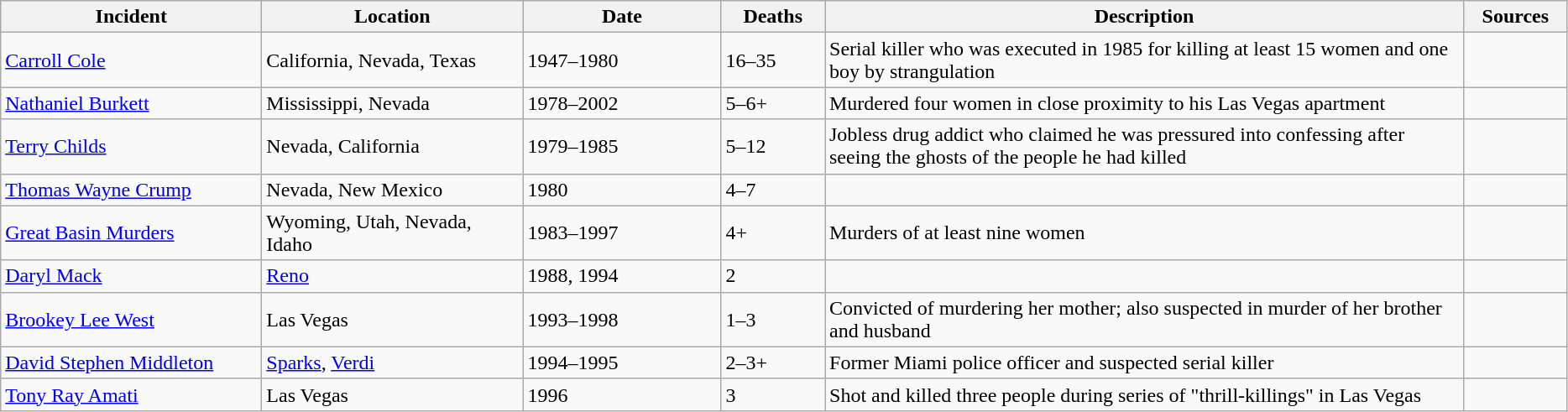<table class="wikitable sortable">
<tr>
<th width="200">Incident</th>
<th width="200">Location</th>
<th width="150">Date</th>
<th width="75">Deaths</th>
<th width="500">Description</th>
<th width="75">Sources</th>
</tr>
<tr>
<td><a href='#'>Carroll Cole</a></td>
<td>California, Nevada, Texas</td>
<td>1947–1980</td>
<td>16–35</td>
<td>Serial killer who was executed in 1985 for killing at least 15 women and one boy by strangulation</td>
</tr>
<tr>
<td><a href='#'>Nathaniel Burkett</a></td>
<td>Mississippi, Nevada</td>
<td>1978–2002</td>
<td>5–6+</td>
<td>Murdered four women in close proximity to his Las Vegas apartment</td>
<td></td>
</tr>
<tr>
<td><a href='#'>Terry Childs</a></td>
<td>Nevada, California</td>
<td>1979–1985</td>
<td>5–12</td>
<td>Jobless drug addict who claimed he was pressured into confessing after seeing the ghosts of the people he had killed</td>
<td></td>
</tr>
<tr>
<td><a href='#'>Thomas Wayne Crump</a></td>
<td>Nevada, New Mexico</td>
<td>1980</td>
<td>4–7</td>
<td></td>
<td></td>
</tr>
<tr>
<td><a href='#'>Great Basin Murders</a></td>
<td>Wyoming, Utah, Nevada, Idaho</td>
<td>1983–1997</td>
<td>4+</td>
<td>Murders of at least nine women</td>
<td></td>
</tr>
<tr>
<td><a href='#'>Daryl Mack</a></td>
<td><a href='#'>Reno</a></td>
<td>1988, 1994</td>
<td>2</td>
<td></td>
</tr>
<tr>
<td><a href='#'>Brookey Lee West</a></td>
<td>Las Vegas</td>
<td>1993–1998</td>
<td>1–3</td>
<td>Convicted of murdering her mother; also suspected in murder of her brother and husband</td>
<td></td>
</tr>
<tr>
<td><a href='#'>David Stephen Middleton</a></td>
<td><a href='#'>Sparks</a>, <a href='#'>Verdi</a></td>
<td>1994–1995</td>
<td>2–3+</td>
<td>Former Miami police officer and suspected serial killer</td>
<td></td>
</tr>
<tr>
<td><a href='#'>Tony Ray Amati</a></td>
<td>Las Vegas</td>
<td>1996</td>
<td>3</td>
<td>Shot and killed three people during series of "thrill-killings" in Las Vegas</td>
<td></td>
</tr>
</table>
